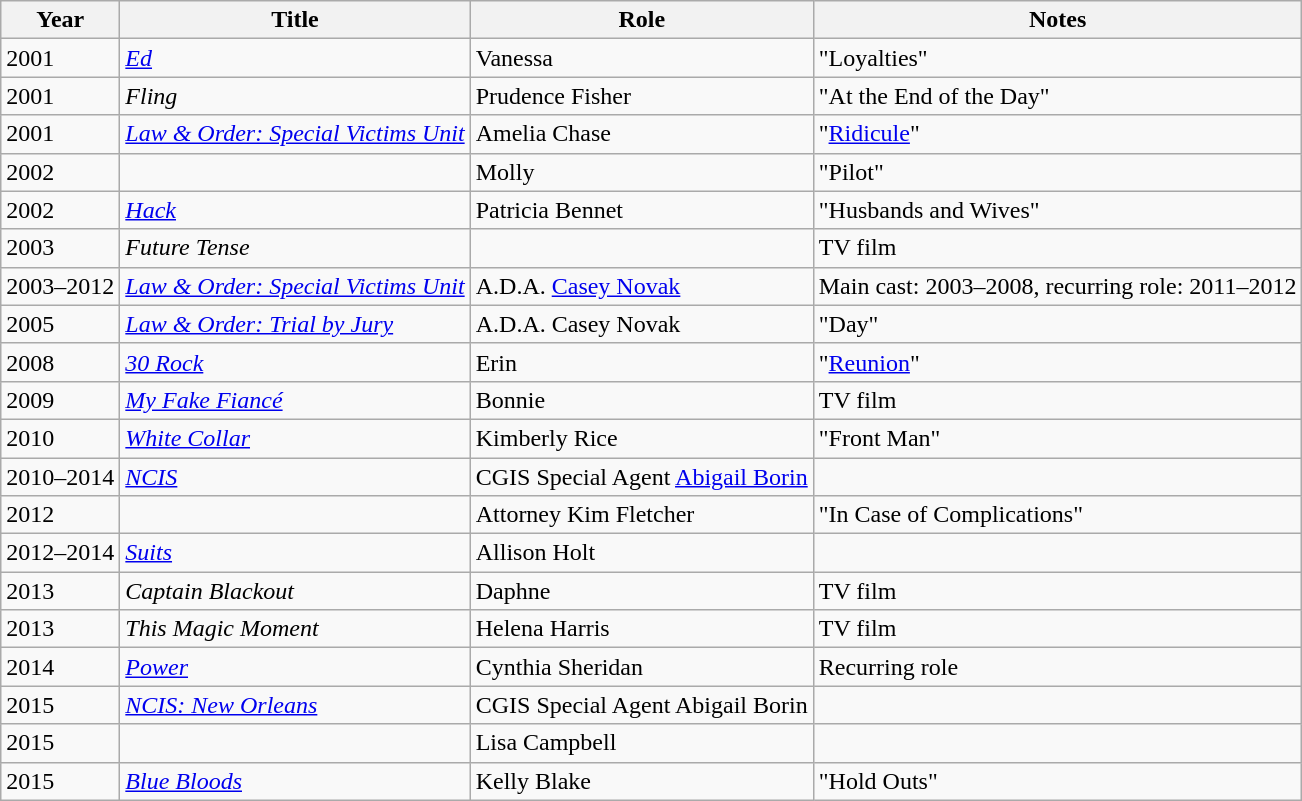<table class="wikitable sortable">
<tr>
<th>Year</th>
<th>Title</th>
<th>Role</th>
<th class="unsortable">Notes</th>
</tr>
<tr>
<td>2001</td>
<td><em><a href='#'>Ed</a></em></td>
<td>Vanessa</td>
<td>"Loyalties"</td>
</tr>
<tr>
<td>2001</td>
<td><em>Fling</em></td>
<td>Prudence Fisher</td>
<td>"At the End of the Day"</td>
</tr>
<tr>
<td>2001</td>
<td><em><a href='#'>Law & Order: Special Victims Unit</a></em></td>
<td>Amelia Chase</td>
<td>"<a href='#'>Ridicule</a>"</td>
</tr>
<tr>
<td>2002</td>
<td><em></em></td>
<td>Molly</td>
<td>"Pilot"</td>
</tr>
<tr>
<td>2002</td>
<td><em><a href='#'>Hack</a></em></td>
<td>Patricia Bennet</td>
<td>"Husbands and Wives"</td>
</tr>
<tr>
<td>2003</td>
<td><em>Future Tense</em></td>
<td></td>
<td>TV film</td>
</tr>
<tr>
<td>2003–2012</td>
<td><em><a href='#'>Law & Order: Special Victims Unit</a></em></td>
<td>A.D.A. <a href='#'>Casey Novak</a></td>
<td>Main cast: 2003–2008, recurring role: 2011–2012</td>
</tr>
<tr>
<td>2005</td>
<td><em><a href='#'>Law & Order: Trial by Jury</a></em></td>
<td>A.D.A. Casey Novak</td>
<td>"Day"</td>
</tr>
<tr>
<td>2008</td>
<td><em><a href='#'>30 Rock</a></em></td>
<td>Erin</td>
<td>"<a href='#'>Reunion</a>"</td>
</tr>
<tr>
<td>2009</td>
<td><em><a href='#'>My Fake Fiancé</a></em></td>
<td>Bonnie</td>
<td>TV film</td>
</tr>
<tr>
<td>2010</td>
<td><em><a href='#'>White Collar</a></em></td>
<td>Kimberly Rice</td>
<td>"Front Man"</td>
</tr>
<tr>
<td>2010–2014</td>
<td><em><a href='#'>NCIS</a></em></td>
<td>CGIS Special Agent <a href='#'>Abigail Borin</a></td>
<td></td>
</tr>
<tr>
<td>2012</td>
<td><em></em></td>
<td>Attorney Kim Fletcher</td>
<td>"In Case of Complications"</td>
</tr>
<tr>
<td>2012–2014</td>
<td><em><a href='#'>Suits</a></em></td>
<td>Allison Holt</td>
<td></td>
</tr>
<tr>
<td>2013</td>
<td><em>Captain Blackout</em></td>
<td>Daphne</td>
<td>TV film</td>
</tr>
<tr>
<td>2013</td>
<td><em>This Magic Moment</em></td>
<td>Helena Harris</td>
<td>TV film</td>
</tr>
<tr>
<td>2014</td>
<td><em><a href='#'>Power</a></em></td>
<td>Cynthia Sheridan</td>
<td>Recurring role</td>
</tr>
<tr>
<td>2015</td>
<td><em><a href='#'>NCIS: New Orleans</a></em></td>
<td>CGIS Special Agent Abigail Borin</td>
<td></td>
</tr>
<tr>
<td>2015</td>
<td><em></em></td>
<td>Lisa Campbell</td>
<td></td>
</tr>
<tr>
<td>2015</td>
<td><em><a href='#'>Blue Bloods</a></em></td>
<td>Kelly Blake</td>
<td>"Hold Outs"</td>
</tr>
</table>
